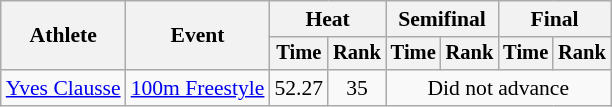<table class="wikitable" style="font-size:90%">
<tr>
<th rowspan="2">Athlete</th>
<th rowspan="2">Event</th>
<th colspan="2">Heat</th>
<th colspan="2">Semifinal</th>
<th colspan="2">Final</th>
</tr>
<tr style="font-size:95%">
<th>Time</th>
<th>Rank</th>
<th>Time</th>
<th>Rank</th>
<th>Time</th>
<th>Rank</th>
</tr>
<tr align="center">
<td align="left"><a href='#'>Yves Clausse</a></td>
<td align="left"><a href='#'>100m Freestyle</a></td>
<td>52.27</td>
<td>35</td>
<td colspan="4">Did not advance</td>
</tr>
</table>
